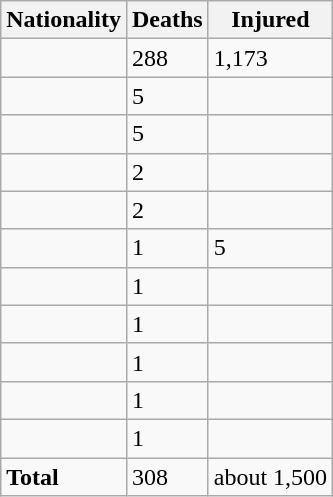<table class="wikitable" style="float:left; margin-right:1em">
<tr>
<th>Nationality</th>
<th>Deaths</th>
<th>Injured</th>
</tr>
<tr>
<td></td>
<td>288</td>
<td>1,173</td>
</tr>
<tr>
<td></td>
<td>5</td>
<td></td>
</tr>
<tr>
<td></td>
<td>5</td>
<td></td>
</tr>
<tr>
<td></td>
<td>2</td>
<td></td>
</tr>
<tr>
<td></td>
<td>2</td>
<td></td>
</tr>
<tr>
<td></td>
<td>1</td>
<td>5</td>
</tr>
<tr>
<td></td>
<td>1</td>
<td></td>
</tr>
<tr>
<td></td>
<td>1</td>
<td></td>
</tr>
<tr>
<td></td>
<td>1</td>
<td></td>
</tr>
<tr>
<td></td>
<td>1</td>
<td></td>
</tr>
<tr>
<td></td>
<td>1</td>
<td></td>
</tr>
<tr>
<td 3><strong>Total</strong></td>
<td>308</td>
<td>about 1,500</td>
</tr>
</table>
